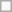<table class=wikitable>
<tr>
<td> </td>
</tr>
</table>
